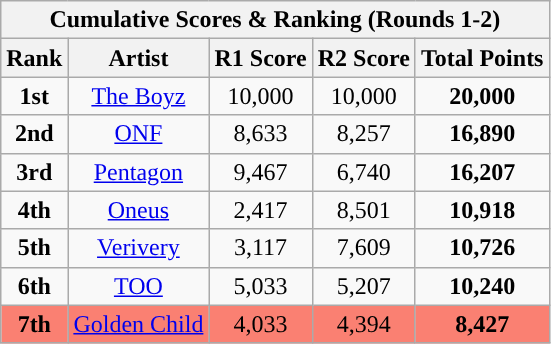<table class="wikitable sortable" style="text-align:center">
<tr>
<th colspan="5">Cumulative Scores & Ranking (Rounds 1-2)</th>
</tr>
<tr>
<th>Rank</th>
<th>Artist</th>
<th>R1 Score<br></th>
<th>R2 Score<br></th>
<th>Total Points<br></th>
</tr>
<tr>
<td><strong>1st</strong></td>
<td><a href='#'>The Boyz</a></td>
<td>10,000</td>
<td>10,000</td>
<td><strong>20,000</strong></td>
</tr>
<tr>
<td><strong>2nd</strong></td>
<td><a href='#'>ONF</a></td>
<td>8,633</td>
<td>8,257</td>
<td><strong>16,890</strong></td>
</tr>
<tr>
<td><strong>3rd</strong></td>
<td><a href='#'>Pentagon</a></td>
<td>9,467</td>
<td>6,740</td>
<td><strong>16,207</strong></td>
</tr>
<tr>
<td><strong>4th</strong></td>
<td><a href='#'>Oneus</a></td>
<td>2,417</td>
<td>8,501</td>
<td><strong>10,918</strong></td>
</tr>
<tr>
<td><strong>5th</strong></td>
<td><a href='#'>Verivery</a></td>
<td>3,117</td>
<td>7,609</td>
<td><strong>10,726</strong></td>
</tr>
<tr>
<td><strong>6th</strong></td>
<td><a href='#'>TOO</a></td>
<td>5,033</td>
<td>5,207</td>
<td><strong>10,240</strong></td>
</tr>
<tr>
<td style="background:#FA8072"><strong>7th</strong></td>
<td style="background:#FA8072"><a href='#'>Golden Child</a></td>
<td style="background:#FA8072">4,033</td>
<td style="background:#FA8072">4,394</td>
<td style="background:#FA8072"><strong>8,427</strong></td>
</tr>
</table>
